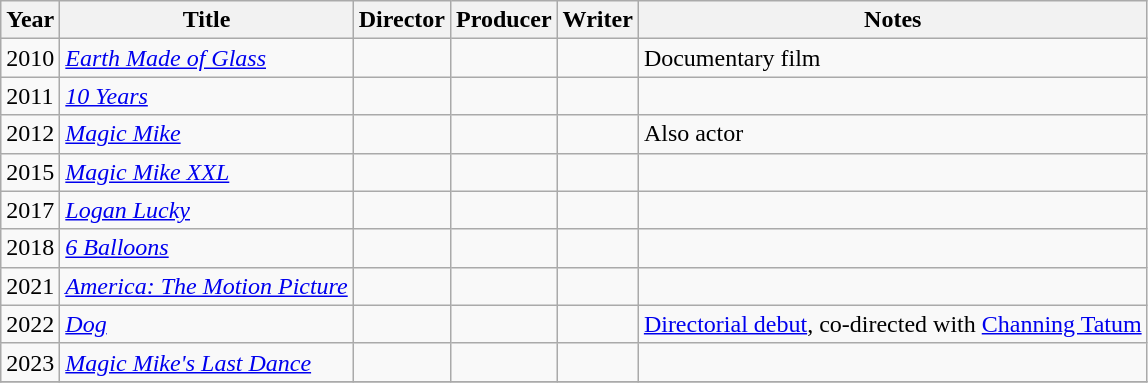<table class="wikitable">
<tr>
<th>Year</th>
<th>Title</th>
<th>Director</th>
<th>Producer</th>
<th>Writer</th>
<th>Notes</th>
</tr>
<tr>
<td>2010</td>
<td><em><a href='#'>Earth Made of Glass</a></em></td>
<td></td>
<td></td>
<td></td>
<td>Documentary film</td>
</tr>
<tr>
<td>2011</td>
<td><em><a href='#'>10 Years</a></em></td>
<td></td>
<td></td>
<td></td>
<td></td>
</tr>
<tr>
<td>2012</td>
<td><em><a href='#'>Magic Mike</a></em></td>
<td></td>
<td></td>
<td></td>
<td>Also actor</td>
</tr>
<tr>
<td>2015</td>
<td><em><a href='#'>Magic Mike XXL</a></em></td>
<td></td>
<td></td>
<td></td>
<td></td>
</tr>
<tr>
<td>2017</td>
<td><em><a href='#'>Logan Lucky</a></em></td>
<td></td>
<td></td>
<td></td>
<td></td>
</tr>
<tr>
<td>2018</td>
<td><em><a href='#'>6 Balloons</a></em></td>
<td></td>
<td></td>
<td></td>
<td></td>
</tr>
<tr>
<td>2021</td>
<td><em><a href='#'>America: The Motion Picture</a></em></td>
<td></td>
<td></td>
<td></td>
<td></td>
</tr>
<tr>
<td>2022</td>
<td><em><a href='#'>Dog</a></em></td>
<td></td>
<td></td>
<td></td>
<td><a href='#'>Directorial debut</a>, co-directed with <a href='#'>Channing Tatum</a></td>
</tr>
<tr>
<td>2023</td>
<td><em><a href='#'>Magic Mike's Last Dance</a></em></td>
<td></td>
<td></td>
<td></td>
<td></td>
</tr>
<tr>
</tr>
</table>
